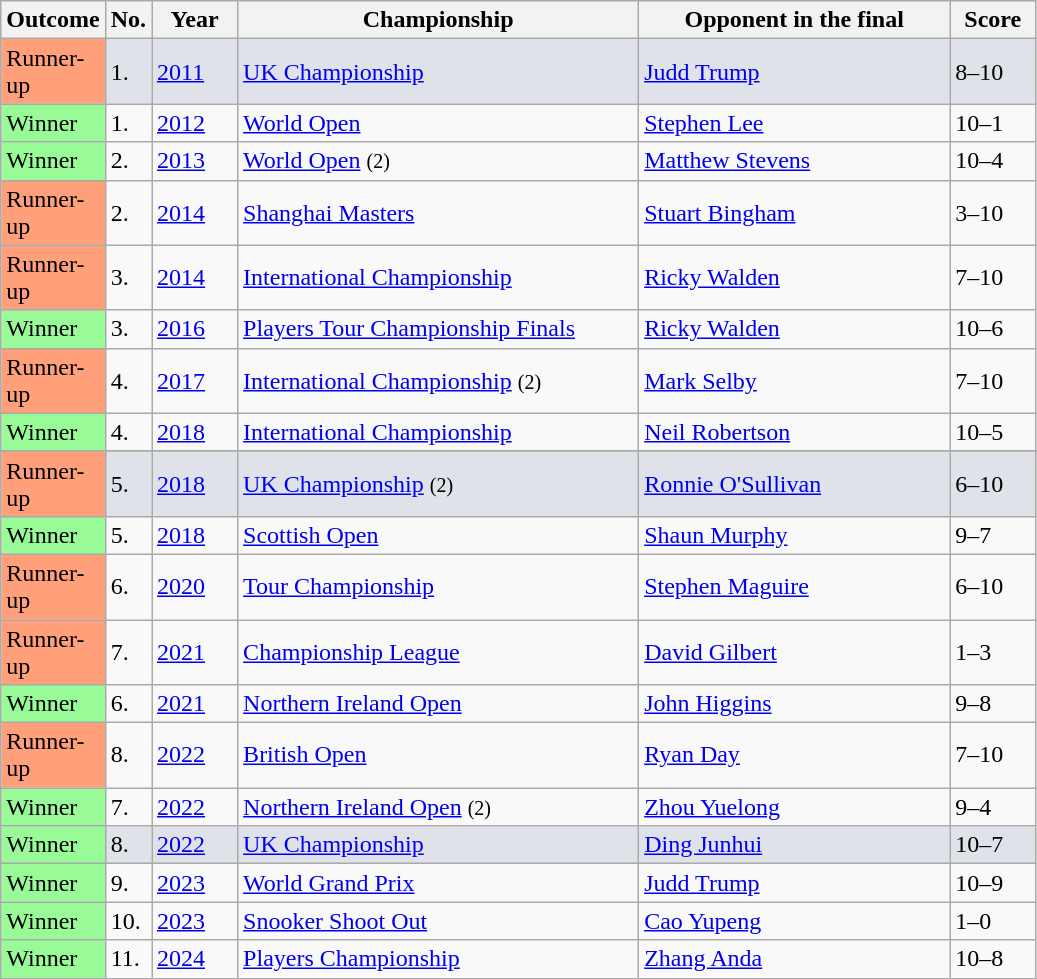<table class="sortable wikitable">
<tr>
<th width="60">Outcome</th>
<th width="20">No.</th>
<th width="50">Year</th>
<th width="260">Championship</th>
<th width="200">Opponent in the final</th>
<th width="50">Score</th>
</tr>
<tr bgcolor="dfe2e9">
<td bgcolor="ffa07a">Runner-up</td>
<td>1.</td>
<td><a href='#'>2011</a></td>
<td><a href='#'>UK Championship</a></td>
<td> <a href='#'>Judd Trump</a></td>
<td>8–10</td>
</tr>
<tr>
<td style="background:#98FB98">Winner</td>
<td>1.</td>
<td><a href='#'>2012</a></td>
<td><a href='#'>World Open</a></td>
<td> <a href='#'>Stephen Lee</a></td>
<td>10–1</td>
</tr>
<tr>
<td style="background:#98FB98">Winner</td>
<td>2.</td>
<td><a href='#'>2013</a></td>
<td><a href='#'>World Open</a> <small>(2)</small></td>
<td> <a href='#'>Matthew Stevens</a></td>
<td>10–4</td>
</tr>
<tr>
<td style="background:#ffa07a;">Runner-up</td>
<td>2.</td>
<td><a href='#'>2014</a></td>
<td><a href='#'>Shanghai Masters</a></td>
<td> <a href='#'>Stuart Bingham</a></td>
<td>3–10</td>
</tr>
<tr>
<td style="background:#ffa07a;">Runner-up</td>
<td>3.</td>
<td><a href='#'>2014</a></td>
<td><a href='#'>International Championship</a></td>
<td> <a href='#'>Ricky Walden</a></td>
<td>7–10</td>
</tr>
<tr>
<td style="background:#98FB98">Winner</td>
<td>3.</td>
<td><a href='#'>2016</a></td>
<td><a href='#'>Players Tour Championship Finals</a></td>
<td> <a href='#'>Ricky Walden</a></td>
<td>10–6</td>
</tr>
<tr>
<td style="background:#ffa07a;">Runner-up</td>
<td>4.</td>
<td><a href='#'>2017</a></td>
<td><a href='#'>International Championship</a> <small>(2)</small></td>
<td> <a href='#'>Mark Selby</a></td>
<td>7–10</td>
</tr>
<tr>
<td style="background:#98FB98">Winner</td>
<td>4.</td>
<td><a href='#'>2018</a></td>
<td><a href='#'>International Championship</a></td>
<td> <a href='#'>Neil Robertson</a></td>
<td>10–5</td>
</tr>
<tr>
</tr>
<tr bgcolor="dfe2e9">
<td style="background:#ffa07a;">Runner-up</td>
<td>5.</td>
<td><a href='#'>2018</a></td>
<td><a href='#'>UK Championship</a> <small>(2)</small></td>
<td> <a href='#'>Ronnie O'Sullivan</a></td>
<td>6–10</td>
</tr>
<tr>
<td style="background:#98FB98">Winner</td>
<td>5.</td>
<td><a href='#'>2018</a></td>
<td><a href='#'>Scottish Open</a></td>
<td> <a href='#'>Shaun Murphy</a></td>
<td>9–7</td>
</tr>
<tr>
<td style="background:#ffa07a;">Runner-up</td>
<td>6.</td>
<td><a href='#'>2020</a></td>
<td><a href='#'>Tour Championship</a></td>
<td> <a href='#'>Stephen Maguire</a></td>
<td>6–10</td>
</tr>
<tr>
<td style="background:#ffa07a;">Runner-up</td>
<td>7.</td>
<td><a href='#'>2021</a></td>
<td><a href='#'>Championship League</a></td>
<td> <a href='#'>David Gilbert</a></td>
<td>1–3</td>
</tr>
<tr>
<td style="background:#98FB98">Winner</td>
<td>6.</td>
<td><a href='#'>2021</a></td>
<td><a href='#'>Northern Ireland Open</a></td>
<td> <a href='#'>John Higgins</a></td>
<td>9–8</td>
</tr>
<tr>
<td style="background:#ffa07a;">Runner-up</td>
<td>8.</td>
<td><a href='#'>2022</a></td>
<td><a href='#'>British Open</a></td>
<td> <a href='#'>Ryan Day</a></td>
<td>7–10</td>
</tr>
<tr>
<td style="background:#98FB98">Winner</td>
<td>7.</td>
<td><a href='#'>2022</a></td>
<td><a href='#'>Northern Ireland Open</a> <small>(2)</small></td>
<td> <a href='#'>Zhou Yuelong</a></td>
<td>9–4</td>
</tr>
<tr bgcolor="dfe2e9">
<td style="background:#98FB98">Winner</td>
<td>8.</td>
<td><a href='#'>2022</a></td>
<td><a href='#'>UK Championship</a></td>
<td> <a href='#'>Ding Junhui</a></td>
<td>10–7</td>
</tr>
<tr>
<td style="background:#98FB98">Winner</td>
<td>9.</td>
<td><a href='#'>2023</a></td>
<td><a href='#'>World Grand Prix</a></td>
<td> <a href='#'>Judd Trump</a></td>
<td>10–9</td>
</tr>
<tr>
<td style="background:#98FB98">Winner</td>
<td>10.</td>
<td><a href='#'>2023</a></td>
<td><a href='#'>Snooker Shoot Out</a></td>
<td> <a href='#'>Cao Yupeng</a></td>
<td>1–0</td>
</tr>
<tr>
<td style="background:#98FB98">Winner</td>
<td>11.</td>
<td><a href='#'>2024</a></td>
<td><a href='#'>Players Championship</a></td>
<td> <a href='#'>Zhang Anda</a></td>
<td>10–8</td>
</tr>
</table>
